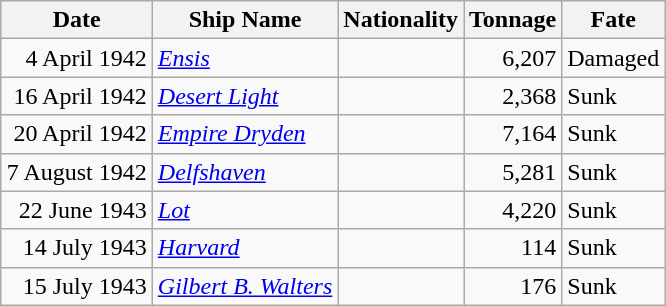<table class="wikitable sortable" style="margin: 1em auto 1em auto;">
<tr>
<th>Date</th>
<th>Ship Name</th>
<th>Nationality</th>
<th>Tonnage</th>
<th>Fate</th>
</tr>
<tr>
<td align="right">4 April 1942</td>
<td align="left"><a href='#'><em>Ensis</em></a></td>
<td align="left"></td>
<td align="right">6,207</td>
<td align="left">Damaged</td>
</tr>
<tr>
<td align="right">16 April 1942</td>
<td align="left"><a href='#'><em>Desert Light</em></a></td>
<td align="left"></td>
<td align="right">2,368</td>
<td align="left">Sunk</td>
</tr>
<tr>
<td align="right">20 April 1942</td>
<td align="left"><a href='#'><em>Empire Dryden</em></a></td>
<td align="left"></td>
<td align="right">7,164</td>
<td align="left">Sunk</td>
</tr>
<tr>
<td align="right">7 August 1942</td>
<td align="left"><a href='#'><em>Delfshaven</em></a></td>
<td align="left"></td>
<td align="right">5,281</td>
<td align="left">Sunk</td>
</tr>
<tr>
<td align="right">22 June 1943</td>
<td align="left"><a href='#'><em>Lot</em></a></td>
<td align="left"></td>
<td align="right">4,220</td>
<td align="left">Sunk</td>
</tr>
<tr>
<td align="right">14 July 1943</td>
<td align="left"><a href='#'><em>Harvard</em></a></td>
<td align="left"></td>
<td align="right">114</td>
<td align="left">Sunk</td>
</tr>
<tr>
<td align="right">15 July 1943</td>
<td align="left"><a href='#'><em>Gilbert B. Walters</em></a></td>
<td align="left"></td>
<td align="right">176</td>
<td align="left">Sunk</td>
</tr>
</table>
